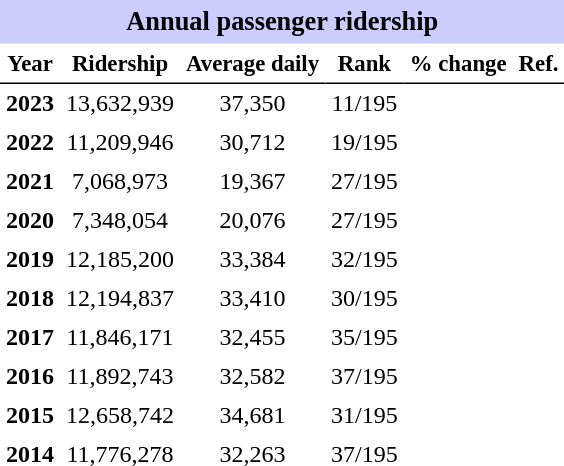<table class="toccolours" cellpadding="4" cellspacing="0" style="text-align:right;">
<tr>
<th colspan="6"  style="background-color:#ccf; background-color:#ccf; font-size:110%; text-align:center;">Annual passenger ridership</th>
</tr>
<tr style="font-size:95%; text-align:center">
<th style="border-bottom:1px solid black">Year</th>
<th style="border-bottom:1px solid black">Ridership</th>
<th style="border-bottom:1px solid black">Average daily</th>
<th style="border-bottom:1px solid black">Rank</th>
<th style="border-bottom:1px solid black">% change</th>
<th style="border-bottom:1px solid black">Ref.</th>
</tr>
<tr style="text-align:center;">
<td><strong>2023</strong></td>
<td>13,632,939</td>
<td>37,350</td>
<td>11/195</td>
<td></td>
<td></td>
</tr>
<tr style="text-align:center;">
<td><strong>2022</strong></td>
<td>11,209,946</td>
<td>30,712</td>
<td>19/195</td>
<td></td>
<td></td>
</tr>
<tr style="text-align:center;">
<td><strong>2021</strong></td>
<td>7,068,973</td>
<td>19,367</td>
<td>27/195</td>
<td></td>
<td></td>
</tr>
<tr style="text-align:center;">
<td><strong>2020</strong></td>
<td>7,348,054</td>
<td>20,076</td>
<td>27/195</td>
<td></td>
<td></td>
</tr>
<tr style="text-align:center;">
<td><strong>2019</strong></td>
<td>12,185,200</td>
<td>33,384</td>
<td>32/195</td>
<td></td>
<td></td>
</tr>
<tr style="text-align:center;">
<td><strong>2018</strong></td>
<td>12,194,837</td>
<td>33,410</td>
<td>30/195</td>
<td></td>
<td></td>
</tr>
<tr style="text-align:center;">
<td><strong>2017</strong></td>
<td>11,846,171</td>
<td>32,455</td>
<td>35/195</td>
<td></td>
<td></td>
</tr>
<tr style="text-align:center;">
<td><strong>2016</strong></td>
<td>11,892,743</td>
<td>32,582</td>
<td>37/195</td>
<td></td>
<td></td>
</tr>
<tr style="text-align:center;">
<td><strong>2015</strong></td>
<td>12,658,742</td>
<td>34,681</td>
<td>31/195</td>
<td></td>
<td></td>
</tr>
<tr style="text-align:center;">
<td><strong>2014</strong></td>
<td>11,776,278</td>
<td>32,263</td>
<td>37/195</td>
<td></td>
<td></td>
</tr>
</table>
